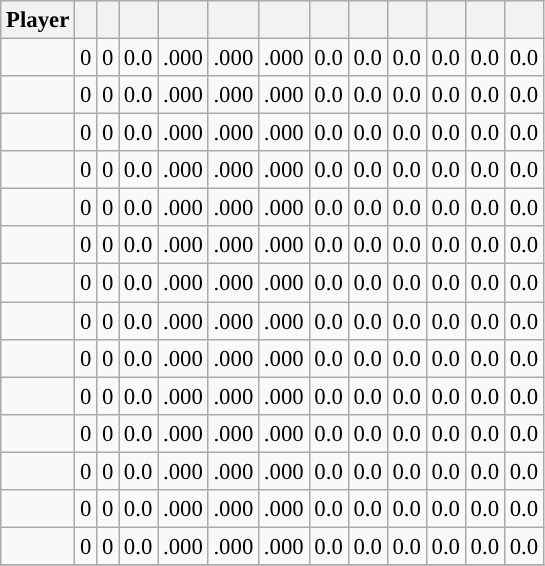<table class="wikitable sortable" style="font-size:95%; text-align:right">
<tr>
<th>Player</th>
<th></th>
<th></th>
<th></th>
<th></th>
<th></th>
<th></th>
<th></th>
<th></th>
<th></th>
<th></th>
<th></th>
<th></th>
</tr>
<tr>
<td><strong></strong></td>
<td>0</td>
<td>0</td>
<td>0.0</td>
<td>.000</td>
<td>.000</td>
<td>.000</td>
<td>0.0</td>
<td>0.0</td>
<td>0.0</td>
<td>0.0</td>
<td>0.0</td>
<td>0.0</td>
</tr>
<tr>
<td><strong></strong></td>
<td>0</td>
<td>0</td>
<td>0.0</td>
<td>.000</td>
<td>.000</td>
<td>.000</td>
<td>0.0</td>
<td>0.0</td>
<td>0.0</td>
<td>0.0</td>
<td>0.0</td>
<td>0.0</td>
</tr>
<tr>
<td><strong></strong></td>
<td>0</td>
<td>0</td>
<td>0.0</td>
<td>.000</td>
<td>.000</td>
<td>.000</td>
<td>0.0</td>
<td>0.0</td>
<td>0.0</td>
<td>0.0</td>
<td>0.0</td>
<td>0.0</td>
</tr>
<tr>
<td><strong></strong></td>
<td>0</td>
<td>0</td>
<td>0.0</td>
<td>.000</td>
<td>.000</td>
<td>.000</td>
<td>0.0</td>
<td>0.0</td>
<td>0.0</td>
<td>0.0</td>
<td>0.0</td>
<td>0.0</td>
</tr>
<tr>
<td><strong></strong></td>
<td>0</td>
<td>0</td>
<td>0.0</td>
<td>.000</td>
<td>.000</td>
<td>.000</td>
<td>0.0</td>
<td>0.0</td>
<td>0.0</td>
<td>0.0</td>
<td>0.0</td>
<td>0.0</td>
</tr>
<tr>
<td><strong></strong></td>
<td>0</td>
<td>0</td>
<td>0.0</td>
<td>.000</td>
<td>.000</td>
<td>.000</td>
<td>0.0</td>
<td>0.0</td>
<td>0.0</td>
<td>0.0</td>
<td>0.0</td>
<td>0.0</td>
</tr>
<tr>
<td><strong></strong></td>
<td>0</td>
<td>0</td>
<td>0.0</td>
<td>.000</td>
<td>.000</td>
<td>.000</td>
<td>0.0</td>
<td>0.0</td>
<td>0.0</td>
<td>0.0</td>
<td>0.0</td>
<td>0.0</td>
</tr>
<tr>
<td><strong></strong></td>
<td>0</td>
<td>0</td>
<td>0.0</td>
<td>.000</td>
<td>.000</td>
<td>.000</td>
<td>0.0</td>
<td>0.0</td>
<td>0.0</td>
<td>0.0</td>
<td>0.0</td>
<td>0.0</td>
</tr>
<tr>
<td><strong></strong></td>
<td>0</td>
<td>0</td>
<td>0.0</td>
<td>.000</td>
<td>.000</td>
<td>.000</td>
<td>0.0</td>
<td>0.0</td>
<td>0.0</td>
<td>0.0</td>
<td>0.0</td>
<td>0.0</td>
</tr>
<tr>
<td><strong></strong></td>
<td>0</td>
<td>0</td>
<td>0.0</td>
<td>.000</td>
<td>.000</td>
<td>.000</td>
<td>0.0</td>
<td>0.0</td>
<td>0.0</td>
<td>0.0</td>
<td>0.0</td>
<td>0.0</td>
</tr>
<tr>
<td><strong></strong></td>
<td>0</td>
<td>0</td>
<td>0.0</td>
<td>.000</td>
<td>.000</td>
<td>.000</td>
<td>0.0</td>
<td>0.0</td>
<td>0.0</td>
<td>0.0</td>
<td>0.0</td>
<td>0.0</td>
</tr>
<tr>
<td><strong></strong></td>
<td>0</td>
<td>0</td>
<td>0.0</td>
<td>.000</td>
<td>.000</td>
<td>.000</td>
<td>0.0</td>
<td>0.0</td>
<td>0.0</td>
<td>0.0</td>
<td>0.0</td>
<td>0.0</td>
</tr>
<tr>
<td><strong></strong></td>
<td>0</td>
<td>0</td>
<td>0.0</td>
<td>.000</td>
<td>.000</td>
<td>.000</td>
<td>0.0</td>
<td>0.0</td>
<td>0.0</td>
<td>0.0</td>
<td>0.0</td>
<td>0.0</td>
</tr>
<tr>
<td><strong></strong></td>
<td>0</td>
<td>0</td>
<td>0.0</td>
<td>.000</td>
<td>.000</td>
<td>.000</td>
<td>0.0</td>
<td>0.0</td>
<td>0.0</td>
<td>0.0</td>
<td>0.0</td>
<td>0.0</td>
</tr>
<tr>
</tr>
</table>
